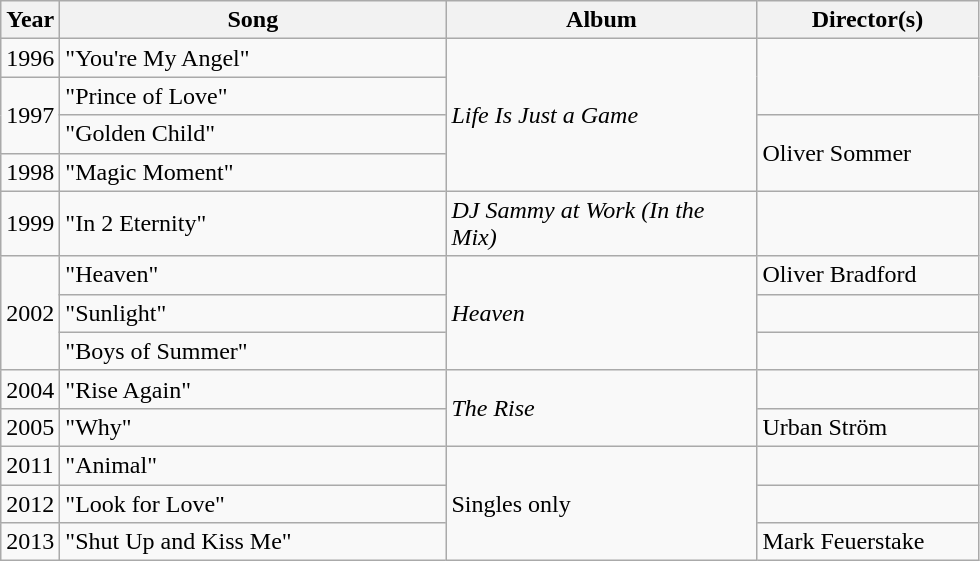<table class="wikitable">
<tr>
<th>Year</th>
<th width="250">Song</th>
<th width="200">Album</th>
<th width="140">Director(s)</th>
</tr>
<tr>
<td>1996</td>
<td>"You're My Angel"</td>
<td rowspan="4"><em>Life Is Just a Game</em></td>
<td rowspan="2"></td>
</tr>
<tr>
<td rowspan="2">1997</td>
<td>"Prince of Love"</td>
</tr>
<tr>
<td>"Golden Child"</td>
<td rowspan="2">Oliver Sommer</td>
</tr>
<tr>
<td>1998</td>
<td>"Magic Moment"</td>
</tr>
<tr>
<td>1999</td>
<td>"In 2 Eternity"</td>
<td><em>DJ Sammy at Work (In the Mix)</em></td>
<td></td>
</tr>
<tr>
<td rowspan="3">2002</td>
<td>"Heaven"</td>
<td rowspan="3"><em>Heaven</em></td>
<td>Oliver Bradford</td>
</tr>
<tr>
<td>"Sunlight"</td>
<td></td>
</tr>
<tr>
<td>"Boys of Summer"</td>
<td></td>
</tr>
<tr>
<td>2004</td>
<td>"Rise Again"</td>
<td rowspan="2"><em>The Rise</em></td>
<td></td>
</tr>
<tr>
<td>2005</td>
<td>"Why"</td>
<td>Urban Ström</td>
</tr>
<tr>
<td>2011</td>
<td>"Animal"</td>
<td rowspan="3">Singles only</td>
<td></td>
</tr>
<tr>
<td>2012</td>
<td>"Look for Love"</td>
<td></td>
</tr>
<tr>
<td>2013</td>
<td>"Shut Up and Kiss Me"</td>
<td>Mark Feuerstake</td>
</tr>
</table>
